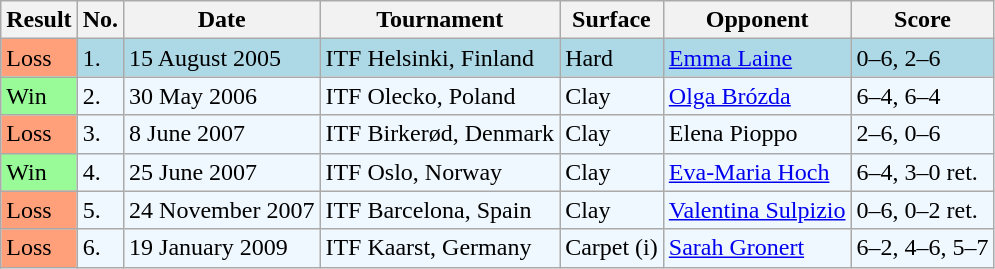<table class="sortable wikitable">
<tr>
<th>Result</th>
<th>No.</th>
<th>Date</th>
<th>Tournament</th>
<th>Surface</th>
<th>Opponent</th>
<th class="unsortable">Score</th>
</tr>
<tr style="background:lightblue;">
<td style="background:#ffa07a;">Loss</td>
<td>1.</td>
<td>15 August 2005</td>
<td>ITF Helsinki, Finland</td>
<td>Hard</td>
<td> <a href='#'>Emma Laine</a></td>
<td>0–6, 2–6</td>
</tr>
<tr style="background:#f0f8ff;">
<td bgcolor="98FB98">Win</td>
<td>2.</td>
<td>30 May 2006</td>
<td>ITF Olecko, Poland</td>
<td>Clay</td>
<td> <a href='#'>Olga Brózda</a></td>
<td>6–4, 6–4</td>
</tr>
<tr style="background:#f0f8ff;">
<td style="background:#ffa07a;">Loss</td>
<td>3.</td>
<td>8 June 2007</td>
<td>ITF Birkerød, Denmark</td>
<td>Clay</td>
<td> Elena Pioppo</td>
<td>2–6, 0–6</td>
</tr>
<tr style="background:#f0f8ff;">
<td bgcolor="98FB98">Win</td>
<td>4.</td>
<td>25 June 2007</td>
<td>ITF Oslo, Norway</td>
<td>Clay</td>
<td> <a href='#'>Eva-Maria Hoch</a></td>
<td>6–4, 3–0 ret.</td>
</tr>
<tr style="background:#f0f8ff;">
<td style="background:#ffa07a;">Loss</td>
<td>5.</td>
<td>24 November 2007</td>
<td>ITF Barcelona, Spain</td>
<td>Clay</td>
<td> <a href='#'>Valentina Sulpizio</a></td>
<td>0–6, 0–2 ret.</td>
</tr>
<tr style="background:#f0f8ff;">
<td style="background:#ffa07a;">Loss</td>
<td>6.</td>
<td>19 January 2009</td>
<td>ITF Kaarst, Germany</td>
<td>Carpet (i)</td>
<td> <a href='#'>Sarah Gronert</a></td>
<td>6–2, 4–6, 5–7</td>
</tr>
</table>
